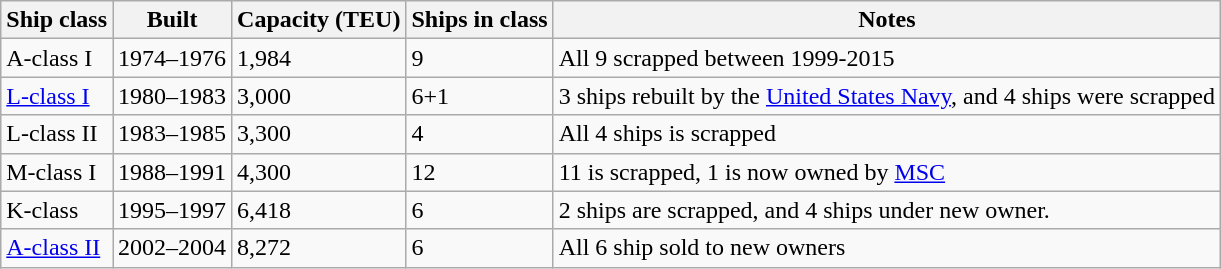<table class="wikitable">
<tr>
<th>Ship class</th>
<th>Built</th>
<th>Capacity (TEU)</th>
<th>Ships in class</th>
<th>Notes</th>
</tr>
<tr>
<td>A-class I</td>
<td>1974–1976</td>
<td>1,984</td>
<td>9</td>
<td>All 9 scrapped between 1999-2015</td>
</tr>
<tr>
<td><a href='#'>L-class I</a></td>
<td>1980–1983</td>
<td>3,000</td>
<td>6+1</td>
<td>3 ships rebuilt by the <a href='#'>United States Navy</a>, and 4 ships were scrapped</td>
</tr>
<tr>
<td>L-class II</td>
<td>1983–1985</td>
<td>3,300</td>
<td>4</td>
<td>All 4 ships is scrapped</td>
</tr>
<tr>
<td>M-class I</td>
<td>1988–1991</td>
<td>4,300</td>
<td>12</td>
<td>11 is scrapped, 1 is now owned by <a href='#'>MSC</a></td>
</tr>
<tr>
<td>K-class</td>
<td>1995–1997</td>
<td>6,418</td>
<td>6</td>
<td>2 ships are scrapped, and 4 ships under new owner.</td>
</tr>
<tr>
<td><a href='#'>A-class II</a></td>
<td>2002–2004</td>
<td>8,272</td>
<td>6</td>
<td>All 6 ship sold to new owners</td>
</tr>
</table>
